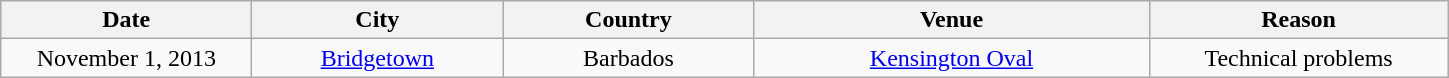<table class="wikitable" style="text-align:center;">
<tr>
<th scope="col" style="width:10em;">Date</th>
<th scope="col" style="width:10em;">City</th>
<th scope="col" style="width:10em;">Country</th>
<th scope="col" style="width:16em;">Venue</th>
<th scope="col" style="width:12em;">Reason</th>
</tr>
<tr>
<td>November 1, 2013</td>
<td><a href='#'>Bridgetown</a></td>
<td>Barbados</td>
<td><a href='#'>Kensington Oval</a></td>
<td>Technical problems</td>
</tr>
</table>
